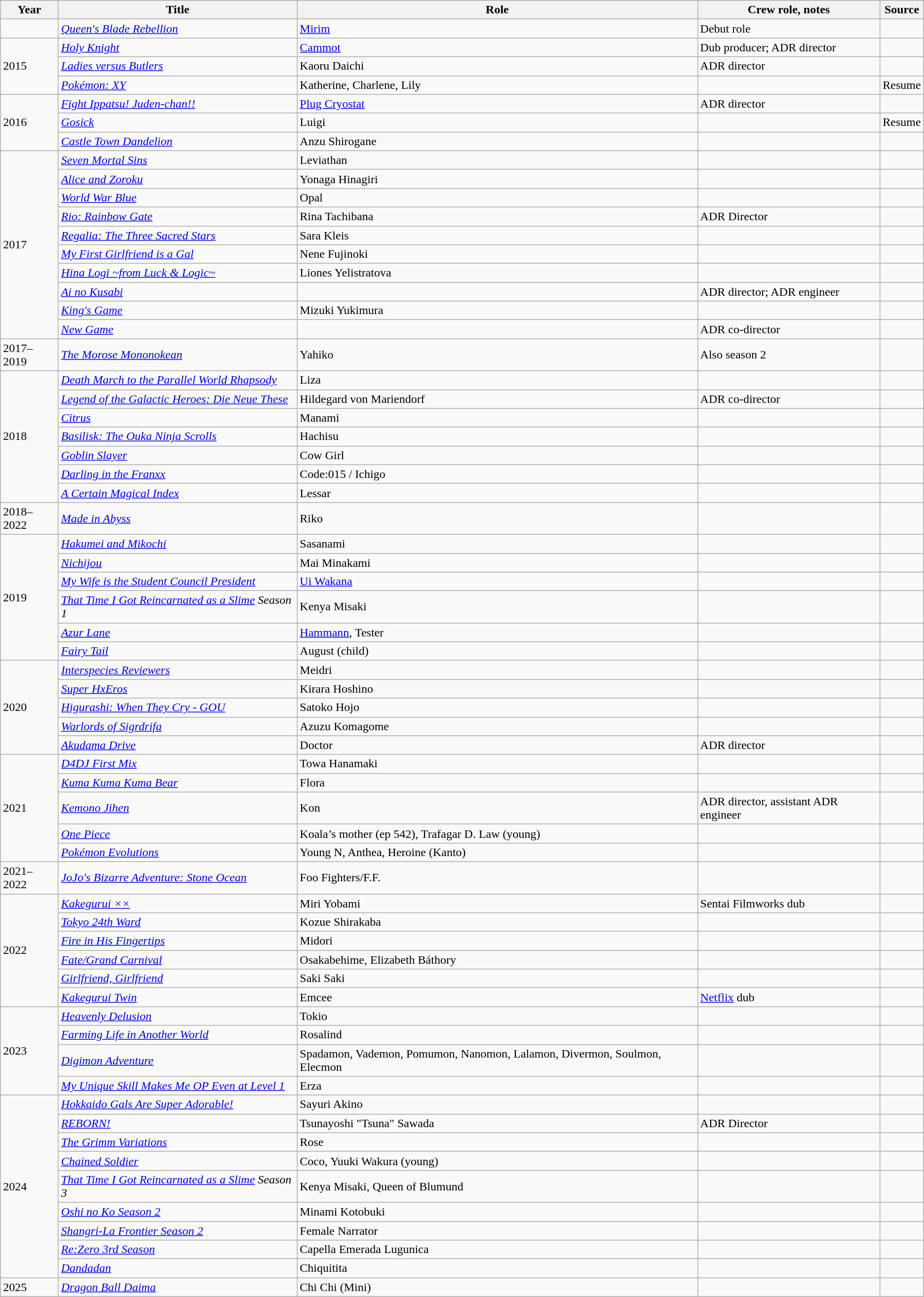<table class="wikitable sortable plainrowheaders">
<tr>
<th>Year</th>
<th>Title</th>
<th>Role</th>
<th class="unsortable">Crew role, notes</th>
<th class="unsortable">Source</th>
</tr>
<tr>
<td></td>
<td><em><a href='#'>Queen's Blade Rebellion</a></em></td>
<td><a href='#'>Mirim</a></td>
<td>Debut role</td>
<td></td>
</tr>
<tr>
<td rowspan="3">2015</td>
<td><em><a href='#'>Holy Knight</a></em></td>
<td><a href='#'>Cammot</a></td>
<td>Dub producer; ADR director</td>
<td></td>
</tr>
<tr>
<td><em><a href='#'>Ladies versus Butlers</a></em></td>
<td>Kaoru Daichi</td>
<td>ADR director</td>
<td></td>
</tr>
<tr>
<td><em><a href='#'>Pokémon: XY</a></em></td>
<td>Katherine, Charlene, Lily</td>
<td></td>
<td>Resume</td>
</tr>
<tr>
<td rowspan="3">2016</td>
<td><em><a href='#'>Fight Ippatsu! Juden-chan!!</a></em></td>
<td><a href='#'>Plug Cryostat</a></td>
<td>ADR director</td>
<td></td>
</tr>
<tr>
<td><em><a href='#'>Gosick</a></em></td>
<td>Luigi</td>
<td></td>
<td>Resume</td>
</tr>
<tr>
<td><em><a href='#'>Castle Town Dandelion</a></em></td>
<td>Anzu Shirogane</td>
<td></td>
<td></td>
</tr>
<tr>
<td rowspan="10">2017</td>
<td><em><a href='#'>Seven Mortal Sins</a></em></td>
<td>Leviathan</td>
<td></td>
<td></td>
</tr>
<tr>
<td><em><a href='#'>Alice and Zoroku</a></em></td>
<td>Yonaga Hinagiri</td>
<td></td>
<td></td>
</tr>
<tr>
<td><em><a href='#'>World War Blue</a></em></td>
<td>Opal</td>
<td></td>
<td></td>
</tr>
<tr>
<td><em><a href='#'>Rio: Rainbow Gate</a></em></td>
<td>Rina Tachibana</td>
<td>ADR Director</td>
<td></td>
</tr>
<tr>
<td><em><a href='#'>Regalia: The Three Sacred Stars</a></em></td>
<td>Sara Kleis</td>
<td></td>
<td></td>
</tr>
<tr>
<td><em><a href='#'>My First Girlfriend is a Gal</a></em></td>
<td>Nene Fujinoki</td>
<td></td>
<td></td>
</tr>
<tr>
<td><em><a href='#'>Hina Logi ~from Luck & Logic~</a></em></td>
<td>Liones Yelistratova</td>
<td></td>
<td></td>
</tr>
<tr>
<td><em><a href='#'>Ai no Kusabi</a></em></td>
<td></td>
<td>ADR director; ADR engineer</td>
<td></td>
</tr>
<tr>
<td><em><a href='#'>King's Game</a></em></td>
<td>Mizuki Yukimura</td>
<td></td>
<td></td>
</tr>
<tr>
<td><a href='#'><em>New Game</em></a></td>
<td></td>
<td>ADR co-director</td>
<td></td>
</tr>
<tr>
<td>2017–2019</td>
<td><em><a href='#'>The Morose Mononokean</a></em></td>
<td>Yahiko</td>
<td>Also season 2</td>
<td></td>
</tr>
<tr>
<td rowspan="7">2018</td>
<td><em><a href='#'>Death March to the Parallel World Rhapsody</a></em></td>
<td>Liza</td>
<td></td>
<td></td>
</tr>
<tr>
<td><em><a href='#'>Legend of the Galactic Heroes: Die Neue These</a></em></td>
<td>Hildegard von Mariendorf</td>
<td>ADR co-director</td>
<td></td>
</tr>
<tr>
<td><em><a href='#'>Citrus</a></em></td>
<td>Manami</td>
<td></td>
<td></td>
</tr>
<tr>
<td><em><a href='#'>Basilisk: The Ouka Ninja Scrolls</a></em></td>
<td>Hachisu</td>
<td></td>
<td></td>
</tr>
<tr>
<td><em><a href='#'>Goblin Slayer</a></em></td>
<td>Cow Girl</td>
<td></td>
<td></td>
</tr>
<tr>
<td><em><a href='#'>Darling in the Franxx</a></em></td>
<td>Code:015 / Ichigo</td>
<td></td>
<td></td>
</tr>
<tr>
<td><em><a href='#'>A Certain Magical Index</a></em></td>
<td>Lessar</td>
<td></td>
<td></td>
</tr>
<tr>
<td>2018–2022</td>
<td><em><a href='#'>Made in Abyss</a></em></td>
<td>Riko</td>
<td></td>
<td></td>
</tr>
<tr>
<td rowspan="6">2019</td>
<td><em><a href='#'>Hakumei and Mikochi</a></em></td>
<td>Sasanami</td>
<td></td>
<td></td>
</tr>
<tr>
<td><em><a href='#'>Nichijou</a></em></td>
<td>Mai Minakami</td>
<td></td>
<td></td>
</tr>
<tr>
<td><em><a href='#'>My Wife is the Student Council President</a></em></td>
<td><a href='#'>Ui Wakana</a></td>
<td></td>
<td></td>
</tr>
<tr>
<td><em><a href='#'>That Time I Got Reincarnated as a Slime</a> Season 1</em></td>
<td>Kenya Misaki</td>
<td></td>
<td></td>
</tr>
<tr>
<td><em><a href='#'>Azur Lane</a></em></td>
<td><a href='#'>Hammann</a>, Tester</td>
<td></td>
<td></td>
</tr>
<tr>
<td><em><a href='#'>Fairy Tail</a></em></td>
<td>August (child)</td>
<td></td>
<td></td>
</tr>
<tr>
<td rowspan="5">2020</td>
<td><em><a href='#'>Interspecies Reviewers</a></em></td>
<td>Meidri</td>
<td></td>
<td></td>
</tr>
<tr>
<td><em><a href='#'>Super HxEros</a></em></td>
<td>Kirara Hoshino</td>
<td></td>
<td></td>
</tr>
<tr>
<td><em><a href='#'>Higurashi: When They Cry - GOU</a></em></td>
<td>Satoko Hojo</td>
<td></td>
<td></td>
</tr>
<tr>
<td><em><a href='#'>Warlords of Sigrdrifa</a></em></td>
<td>Azuzu Komagome</td>
<td></td>
<td></td>
</tr>
<tr>
<td><em><a href='#'>Akudama Drive</a></em></td>
<td>Doctor</td>
<td>ADR director</td>
<td></td>
</tr>
<tr>
<td rowspan="5">2021</td>
<td><em><a href='#'>D4DJ First Mix</a></em></td>
<td>Towa Hanamaki</td>
<td></td>
<td></td>
</tr>
<tr>
<td><em><a href='#'>Kuma Kuma Kuma Bear</a></em></td>
<td>Flora</td>
<td></td>
<td></td>
</tr>
<tr>
<td><em><a href='#'>Kemono Jihen</a></em></td>
<td>Kon</td>
<td>ADR director, assistant ADR engineer</td>
<td></td>
</tr>
<tr>
<td><em><a href='#'>One Piece</a></em></td>
<td>Koala’s mother (ep 542), Trafagar D. Law (young)</td>
<td></td>
</tr>
<tr>
<td><em><a href='#'>Pokémon Evolutions</a></em></td>
<td>Young N, Anthea, Heroine (Kanto)</td>
<td></td>
<td></td>
</tr>
<tr>
<td>2021–2022</td>
<td><em><a href='#'>JoJo's Bizarre Adventure: Stone Ocean</a></em></td>
<td>Foo Fighters/F.F.</td>
<td></td>
<td></td>
</tr>
<tr>
<td rowspan="6">2022</td>
<td><em><a href='#'>Kakegurui ××</a></em></td>
<td>Miri Yobami</td>
<td>Sentai Filmworks dub</td>
<td></td>
</tr>
<tr>
<td><em><a href='#'>Tokyo 24th Ward</a></em></td>
<td>Kozue Shirakaba</td>
<td></td>
<td></td>
</tr>
<tr>
<td><em><a href='#'>Fire in His Fingertips</a></em></td>
<td>Midori</td>
<td></td>
<td></td>
</tr>
<tr>
<td><em><a href='#'>Fate/Grand Carnival</a></em></td>
<td>Osakabehime, Elizabeth Báthory</td>
<td></td>
<td></td>
</tr>
<tr>
<td><em><a href='#'>Girlfriend, Girlfriend</a></em></td>
<td>Saki Saki</td>
<td></td>
<td></td>
</tr>
<tr>
<td><em><a href='#'>Kakegurui Twin</a></em></td>
<td>Emcee</td>
<td><a href='#'>Netflix</a> dub</td>
<td></td>
</tr>
<tr>
<td rowspan="4">2023</td>
<td><em><a href='#'>Heavenly Delusion</a></em></td>
<td>Tokio</td>
<td></td>
<td></td>
</tr>
<tr>
<td><em><a href='#'>Farming Life in Another World</a></em></td>
<td>Rosalind</td>
<td></td>
<td></td>
</tr>
<tr>
<td><em><a href='#'>Digimon Adventure</a></em></td>
<td>Spadamon, Vademon, Pomumon, Nanomon, Lalamon, Divermon, Soulmon, Elecmon</td>
<td></td>
<td></td>
</tr>
<tr>
<td><em><a href='#'>My Unique Skill Makes Me OP Even at Level 1</a></em></td>
<td>Erza</td>
<td></td>
<td></td>
</tr>
<tr>
<td rowspan="9">2024</td>
<td><em><a href='#'>Hokkaido Gals Are Super Adorable!</a></em></td>
<td>Sayuri Akino</td>
<td></td>
<td></td>
</tr>
<tr>
<td><a href='#'><em>REBORN!</em></a></td>
<td>Tsunayoshi "Tsuna" Sawada</td>
<td>ADR Director</td>
<td></td>
</tr>
<tr>
<td><em><a href='#'>The Grimm Variations</a></em></td>
<td>Rose</td>
<td></td>
<td></td>
</tr>
<tr>
<td><em><a href='#'>Chained Soldier</a></em></td>
<td>Coco, Yuuki Wakura (young)</td>
<td></td>
<td></td>
</tr>
<tr>
<td><em><a href='#'>That Time I Got Reincarnated as a Slime</a> Season 3</em></td>
<td>Kenya Misaki, Queen of Blumund</td>
<td></td>
<td></td>
</tr>
<tr>
<td><em><a href='#'>Oshi no Ko Season 2</a></em></td>
<td>Minami Kotobuki</td>
<td></td>
<td></td>
</tr>
<tr>
<td><em><a href='#'>Shangri-La Frontier Season 2</a></em></td>
<td>Female Narrator</td>
<td></td>
<td></td>
</tr>
<tr>
<td><em><a href='#'>Re:Zero 3rd Season</a></em></td>
<td>Capella Emerada Lugunica</td>
<td></td>
<td></td>
</tr>
<tr>
<td><em><a href='#'>Dandadan</a></em></td>
<td>Chiquitita</td>
<td></td>
<td></td>
</tr>
<tr>
<td>2025</td>
<td><em><a href='#'>Dragon Ball Daima</a></em></td>
<td>Chi Chi (Mini)</td>
<td></td>
<td></td>
</tr>
</table>
